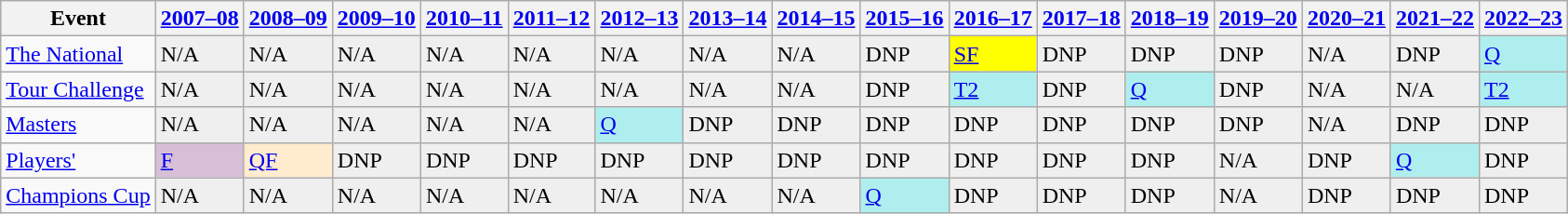<table class="wikitable" border="1">
<tr>
<th>Event</th>
<th><a href='#'>2007–08</a></th>
<th><a href='#'>2008–09</a></th>
<th><a href='#'>2009–10</a></th>
<th><a href='#'>2010–11</a></th>
<th><a href='#'>2011–12</a></th>
<th><a href='#'>2012–13</a></th>
<th><a href='#'>2013–14</a></th>
<th><a href='#'>2014–15</a></th>
<th><a href='#'>2015–16</a></th>
<th><a href='#'>2016–17</a></th>
<th><a href='#'>2017–18</a></th>
<th><a href='#'>2018–19</a></th>
<th><a href='#'>2019–20</a></th>
<th><a href='#'>2020–21</a></th>
<th><a href='#'>2021–22</a></th>
<th><a href='#'>2022–23</a></th>
</tr>
<tr>
<td><a href='#'>The National</a></td>
<td style="background:#EFEFEF;">N/A</td>
<td style="background:#EFEFEF;">N/A</td>
<td style="background:#EFEFEF;">N/A</td>
<td style="background:#EFEFEF;">N/A</td>
<td style="background:#EFEFEF;">N/A</td>
<td style="background:#EFEFEF;">N/A</td>
<td style="background:#EFEFEF;">N/A</td>
<td style="background:#EFEFEF;">N/A</td>
<td style="background:#EFEFEF;">DNP</td>
<td style="background:yellow;"><a href='#'>SF</a></td>
<td style="background:#EFEFEF;">DNP</td>
<td style="background:#EFEFEF;">DNP</td>
<td style="background:#EFEFEF;">DNP</td>
<td style="background:#EFEFEF;">N/A</td>
<td style="background:#EFEFEF;">DNP</td>
<td style="background:#afeeee;"><a href='#'>Q</a></td>
</tr>
<tr>
<td><a href='#'>Tour Challenge</a></td>
<td style="background:#EFEFEF;">N/A</td>
<td style="background:#EFEFEF;">N/A</td>
<td style="background:#EFEFEF;">N/A</td>
<td style="background:#EFEFEF;">N/A</td>
<td style="background:#EFEFEF;">N/A</td>
<td style="background:#EFEFEF;">N/A</td>
<td style="background:#EFEFEF;">N/A</td>
<td style="background:#EFEFEF;">N/A</td>
<td style="background:#EFEFEF;">DNP</td>
<td style="background:#afeeee;"><a href='#'>T2</a></td>
<td style="background:#EFEFEF;">DNP</td>
<td style="background:#afeeee;"><a href='#'>Q</a></td>
<td style="background:#EFEFEF;">DNP</td>
<td style="background:#EFEFEF;">N/A</td>
<td style="background:#EFEFEF;">N/A</td>
<td style="background:#afeeee;"><a href='#'>T2</a></td>
</tr>
<tr>
<td><a href='#'>Masters</a></td>
<td style="background:#EFEFEF;">N/A</td>
<td style="background:#EFEFEF;">N/A</td>
<td style="background:#EFEFEF;">N/A</td>
<td style="background:#EFEFEF;">N/A</td>
<td style="background:#EFEFEF;">N/A</td>
<td style="background:#afeeee;"><a href='#'>Q</a></td>
<td style="background:#EFEFEF;">DNP</td>
<td style="background:#EFEFEF;">DNP</td>
<td style="background:#EFEFEF;">DNP</td>
<td style="background:#EFEFEF;">DNP</td>
<td style="background:#EFEFEF;">DNP</td>
<td style="background:#EFEFEF;">DNP</td>
<td style="background:#EFEFEF;">DNP</td>
<td style="background:#EFEFEF;">N/A</td>
<td style="background:#EFEFEF;">DNP</td>
<td style="background:#EFEFEF;">DNP</td>
</tr>
<tr>
<td><a href='#'>Players'</a></td>
<td style="background:#D8BFD8;"><a href='#'>F</a></td>
<td style="background:#ffebcd;"><a href='#'>QF</a></td>
<td style="background:#EFEFEF;">DNP</td>
<td style="background:#EFEFEF;">DNP</td>
<td style="background:#EFEFEF;">DNP</td>
<td style="background:#EFEFEF;">DNP</td>
<td style="background:#EFEFEF;">DNP</td>
<td style="background:#EFEFEF;">DNP</td>
<td style="background:#EFEFEF;">DNP</td>
<td style="background:#EFEFEF;">DNP</td>
<td style="background:#EFEFEF;">DNP</td>
<td style="background:#EFEFEF;">DNP</td>
<td style="background:#EFEFEF;">N/A</td>
<td style="background:#EFEFEF;">DNP</td>
<td style="background:#afeeee;"><a href='#'>Q</a></td>
<td style="background:#EFEFEF;">DNP</td>
</tr>
<tr>
<td><a href='#'>Champions Cup</a></td>
<td style="background:#EFEFEF;">N/A</td>
<td style="background:#EFEFEF;">N/A</td>
<td style="background:#EFEFEF;">N/A</td>
<td style="background:#EFEFEF;">N/A</td>
<td style="background:#EFEFEF;">N/A</td>
<td style="background:#EFEFEF;">N/A</td>
<td style="background:#EFEFEF;">N/A</td>
<td style="background:#EFEFEF;">N/A</td>
<td style="background:#afeeee;"><a href='#'>Q</a></td>
<td style="background:#EFEFEF;">DNP</td>
<td style="background:#EFEFEF;">DNP</td>
<td style="background:#EFEFEF;">DNP</td>
<td style="background:#EFEFEF;">N/A</td>
<td style="background:#EFEFEF;">DNP</td>
<td style="background:#EFEFEF;">DNP</td>
<td style="background:#EFEFEF;">DNP</td>
</tr>
</table>
